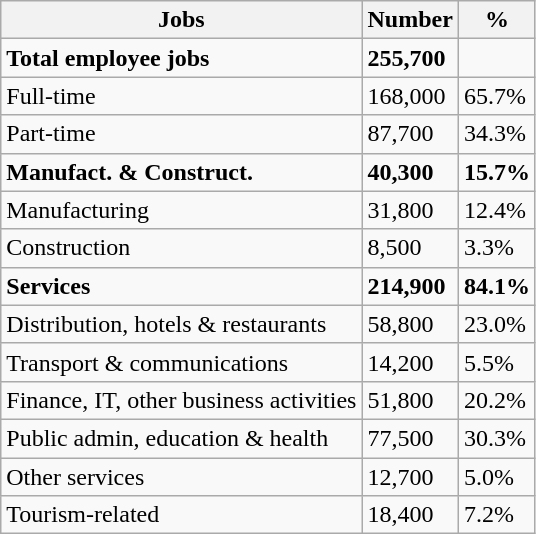<table class="wikitable floatright">
<tr>
<th scope="col">Jobs</th>
<th scope="col">Number</th>
<th scope="col">%</th>
</tr>
<tr>
<td><strong>Total employee jobs</strong></td>
<td><strong>255,700</strong></td>
<td></td>
</tr>
<tr>
<td>Full-time</td>
<td>168,000</td>
<td>65.7%</td>
</tr>
<tr>
<td>Part-time</td>
<td>87,700</td>
<td>34.3%</td>
</tr>
<tr>
<td><strong>Manufact. & Construct.</strong></td>
<td><strong>40,300</strong></td>
<td><strong>15.7%</strong></td>
</tr>
<tr>
<td>Manufacturing</td>
<td>31,800</td>
<td>12.4%</td>
</tr>
<tr>
<td>Construction</td>
<td>8,500</td>
<td>3.3%</td>
</tr>
<tr>
<td><strong>Services</strong></td>
<td><strong>214,900</strong></td>
<td><strong>84.1%</strong></td>
</tr>
<tr>
<td style="left-padding: 20pt">Distribution, hotels & restaurants</td>
<td>58,800</td>
<td>23.0%</td>
</tr>
<tr>
<td style="left-padding: 20pt">Transport & communications</td>
<td>14,200</td>
<td>5.5%</td>
</tr>
<tr>
<td style="left-padding: 20pt">Finance, IT, other business activities</td>
<td>51,800</td>
<td>20.2%</td>
</tr>
<tr>
<td style="left-padding: 20pt">Public admin, education & health</td>
<td>77,500</td>
<td>30.3%</td>
</tr>
<tr>
<td style="left-padding: 20pt">Other services</td>
<td>12,700</td>
<td>5.0%</td>
</tr>
<tr>
<td style="left-padding: 20pt">Tourism-related</td>
<td>18,400</td>
<td>7.2%</td>
</tr>
</table>
